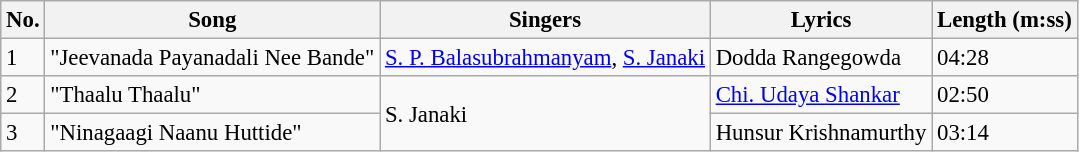<table class="wikitable" style="font-size:95%;">
<tr>
<th>No.</th>
<th>Song</th>
<th>Singers</th>
<th>Lyrics</th>
<th>Length (m:ss)</th>
</tr>
<tr>
<td>1</td>
<td>"Jeevanada Payanadali Nee Bande"</td>
<td><a href='#'>S. P. Balasubrahmanyam</a>, <a href='#'>S. Janaki</a></td>
<td>Dodda Rangegowda</td>
<td>04:28</td>
</tr>
<tr>
<td>2</td>
<td>"Thaalu Thaalu"</td>
<td rowspan=2>S. Janaki</td>
<td><a href='#'>Chi. Udaya Shankar</a></td>
<td>02:50</td>
</tr>
<tr>
<td>3</td>
<td>"Ninagaagi Naanu Huttide"</td>
<td>Hunsur Krishnamurthy</td>
<td>03:14</td>
</tr>
</table>
